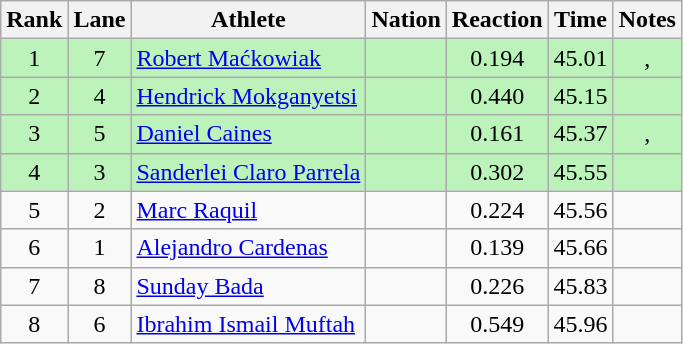<table class="wikitable sortable" style="text-align:center">
<tr>
<th>Rank</th>
<th>Lane</th>
<th>Athlete</th>
<th>Nation</th>
<th>Reaction</th>
<th>Time</th>
<th>Notes</th>
</tr>
<tr bgcolor = "bbf3bb">
<td align="center">1</td>
<td align="center">7</td>
<td align="left"><a href='#'>Robert Maćkowiak</a></td>
<td align="left"></td>
<td align="center">0.194</td>
<td align="center">45.01</td>
<td>, </td>
</tr>
<tr bgcolor = "bbf3bb">
<td align="center">2</td>
<td align="center">4</td>
<td align="left"><a href='#'>Hendrick Mokganyetsi</a></td>
<td align="left"></td>
<td align="center">0.440</td>
<td align="center">45.15</td>
<td></td>
</tr>
<tr bgcolor = "bbf3bb">
<td align="center">3</td>
<td align="center">5</td>
<td align="left"><a href='#'>Daniel Caines</a></td>
<td align="left"></td>
<td align="center">0.161</td>
<td align="center">45.37</td>
<td>, </td>
</tr>
<tr bgcolor = "bbf3bb">
<td align="center">4</td>
<td align="center">3</td>
<td align="left"><a href='#'>Sanderlei Claro Parrela</a></td>
<td align="left"></td>
<td align="center">0.302</td>
<td align="center">45.55</td>
<td></td>
</tr>
<tr>
<td align="center">5</td>
<td align="center">2</td>
<td align="left"><a href='#'>Marc Raquil</a></td>
<td align="left"></td>
<td align="center">0.224</td>
<td align="center">45.56</td>
<td align="center"></td>
</tr>
<tr>
<td align="center">6</td>
<td align="center">1</td>
<td align="left"><a href='#'>Alejandro Cardenas</a></td>
<td align="left"></td>
<td align="center">0.139</td>
<td align="center">45.66</td>
<td align="center"></td>
</tr>
<tr>
<td align="center">7</td>
<td align="center">8</td>
<td align="left"><a href='#'>Sunday Bada</a></td>
<td align="left"></td>
<td align="center">0.226</td>
<td align="center">45.83</td>
<td align="center"></td>
</tr>
<tr>
<td align="center">8</td>
<td align="center">6</td>
<td align="left"><a href='#'>Ibrahim Ismail Muftah</a></td>
<td align="left"></td>
<td align="center">0.549</td>
<td align="center">45.96</td>
<td align="center"></td>
</tr>
</table>
